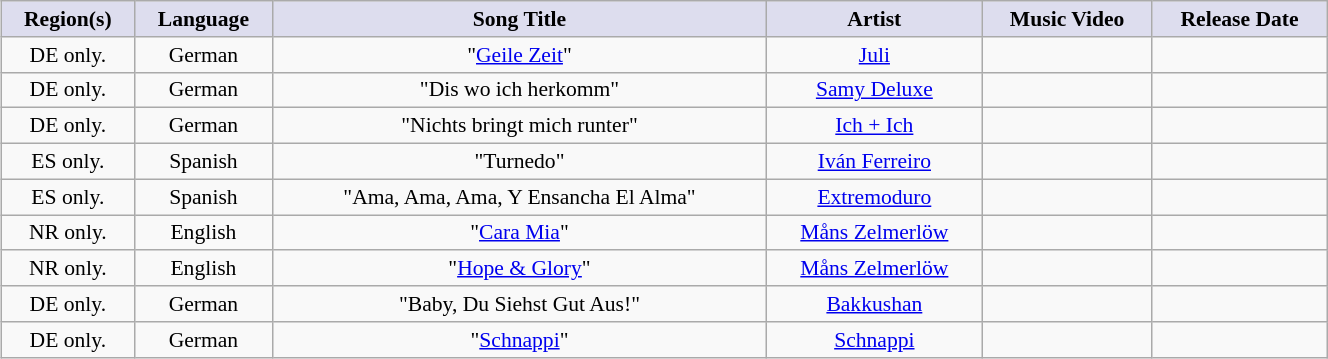<table class="wikitable sortable" style="font-size:90%; text-align:center; width:70%; margin: 5px;">
<tr>
<th style="background:#dde;">Region(s)</th>
<th style="background:#dde;">Language</th>
<th style="background:#dde;">Song Title</th>
<th style="background:#dde;">Artist</th>
<th style="background:#dde;">Music Video</th>
<th style="background:#dde;">Release Date</th>
</tr>
<tr>
<td>DE only.</td>
<td>German</td>
<td>"<a href='#'>Geile Zeit</a>"</td>
<td><a href='#'>Juli</a></td>
<td></td>
<td></td>
</tr>
<tr>
<td>DE only.</td>
<td>German</td>
<td>"Dis wo ich herkomm"</td>
<td><a href='#'>Samy Deluxe</a></td>
<td></td>
<td></td>
</tr>
<tr>
<td>DE only.</td>
<td>German</td>
<td>"Nichts bringt mich runter"</td>
<td><a href='#'>Ich + Ich</a></td>
<td></td>
<td></td>
</tr>
<tr>
<td>ES only.</td>
<td>Spanish</td>
<td>"Turnedo"</td>
<td><a href='#'>Iván Ferreiro</a></td>
<td></td>
<td></td>
</tr>
<tr>
<td>ES only.</td>
<td>Spanish</td>
<td>"Ama, Ama, Ama, Y Ensancha El Alma"</td>
<td><a href='#'>Extremoduro</a></td>
<td></td>
<td></td>
</tr>
<tr>
<td>NR only.</td>
<td>English</td>
<td>"<a href='#'>Cara Mia</a>"</td>
<td><a href='#'>Måns Zelmerlöw</a></td>
<td></td>
<td></td>
</tr>
<tr>
<td>NR only.</td>
<td>English</td>
<td>"<a href='#'>Hope & Glory</a>"</td>
<td><a href='#'>Måns Zelmerlöw</a></td>
<td></td>
<td></td>
</tr>
<tr>
<td>DE only.</td>
<td>German</td>
<td>"Baby, Du Siehst Gut Aus!"</td>
<td><a href='#'>Bakkushan</a></td>
<td></td>
<td></td>
</tr>
<tr>
<td>DE only.</td>
<td>German</td>
<td>"<a href='#'>Schnappi</a>"</td>
<td><a href='#'>Schnappi</a></td>
<td></td>
<td></td>
</tr>
</table>
